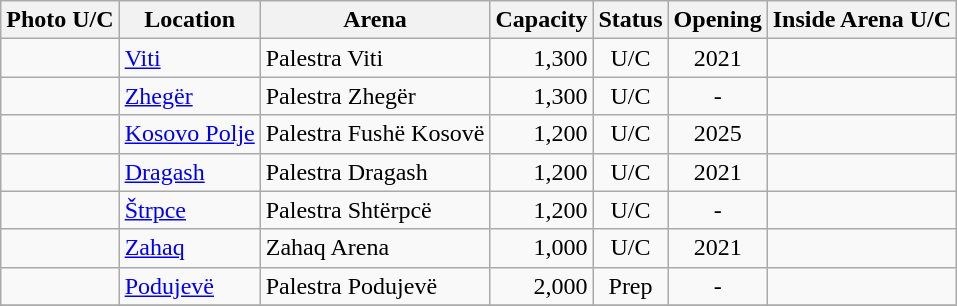<table class="wikitable sortable">
<tr>
<th>Photo U/C</th>
<th>Location</th>
<th>Arena</th>
<th>Capacity</th>
<th>Status</th>
<th>Opening</th>
<th>Inside Arena U/C</th>
</tr>
<tr>
<td></td>
<td><a href='#'>Viti</a></td>
<td>Palestra Viti</td>
<td align="right">1,300</td>
<td align="center">U/C</td>
<td align="center">2021</td>
<td></td>
</tr>
<tr>
<td></td>
<td><a href='#'>Zhegër</a></td>
<td>Palestra Zhegër</td>
<td align="right">1,300</td>
<td align="center">U/C</td>
<td align="center">-</td>
<td></td>
</tr>
<tr>
<td></td>
<td><a href='#'>Kosovo Polje</a></td>
<td>Palestra Fushë Kosovë</td>
<td align="right">1,200</td>
<td align="center">U/C</td>
<td align="center">2025</td>
<td></td>
</tr>
<tr>
<td></td>
<td><a href='#'>Dragash</a></td>
<td>Palestra Dragash</td>
<td align="right">1,200</td>
<td align="center">U/C</td>
<td align="center">2021</td>
<td></td>
</tr>
<tr>
<td></td>
<td><a href='#'>Štrpce</a></td>
<td>Palestra Shtërpcë</td>
<td align="right">1,200</td>
<td align="center">U/C</td>
<td align="center">-</td>
<td></td>
</tr>
<tr>
<td></td>
<td><a href='#'>Zahaq</a></td>
<td>Zahaq Arena</td>
<td align="right">1,000</td>
<td align="center">U/C</td>
<td align="center">2021</td>
<td></td>
</tr>
<tr>
<td></td>
<td><a href='#'>Podujevë</a></td>
<td>Palestra Podujevë</td>
<td align="right">2,000</td>
<td align="center">Prep</td>
<td align="center">-</td>
<td></td>
</tr>
<tr>
</tr>
</table>
